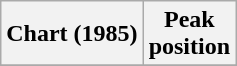<table class="wikitable sortable">
<tr>
<th align="left">Chart (1985)</th>
<th align="center">Peak<br>position</th>
</tr>
<tr>
</tr>
</table>
